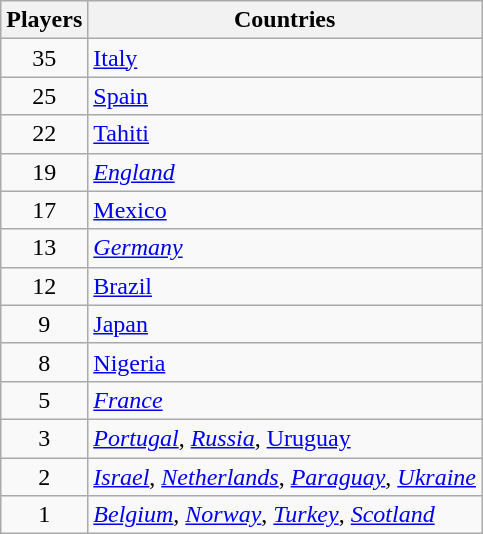<table class="wikitable">
<tr>
<th>Players</th>
<th>Countries</th>
</tr>
<tr>
<td style="text-align:center;">35</td>
<td> <a href='#'>Italy</a></td>
</tr>
<tr>
<td style="text-align:center;">25</td>
<td> <a href='#'>Spain</a></td>
</tr>
<tr>
<td style="text-align:center;">22</td>
<td> <a href='#'>Tahiti</a></td>
</tr>
<tr>
<td style="text-align:center;">19</td>
<td> <em><a href='#'>England</a></em></td>
</tr>
<tr>
<td style="text-align:center;">17</td>
<td> <a href='#'>Mexico</a></td>
</tr>
<tr>
<td style="text-align:center;">13</td>
<td> <em><a href='#'>Germany</a></em></td>
</tr>
<tr>
<td style="text-align:center;">12</td>
<td> <a href='#'>Brazil</a></td>
</tr>
<tr>
<td style="text-align:center;">9</td>
<td> <a href='#'>Japan</a></td>
</tr>
<tr>
<td style="text-align:center;">8</td>
<td> <a href='#'>Nigeria</a></td>
</tr>
<tr>
<td style="text-align:center;">5</td>
<td> <em><a href='#'>France</a></em></td>
</tr>
<tr>
<td style="text-align:center;">3</td>
<td> <em><a href='#'>Portugal</a></em>,  <em><a href='#'>Russia</a></em>,  <a href='#'>Uruguay</a></td>
</tr>
<tr>
<td style="text-align:center;">2</td>
<td> <em><a href='#'>Israel</a></em>,  <em><a href='#'>Netherlands</a></em>,  <em><a href='#'>Paraguay</a></em>,  <em><a href='#'>Ukraine</a></em></td>
</tr>
<tr>
<td style="text-align:center;">1</td>
<td> <em><a href='#'>Belgium</a></em>,  <em><a href='#'>Norway</a></em>,  <em><a href='#'>Turkey</a></em>,  <em><a href='#'>Scotland</a></em></td>
</tr>
</table>
